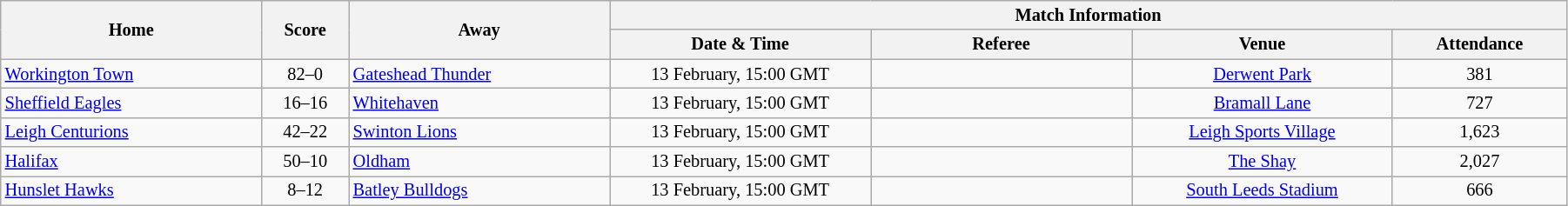<table class="wikitable" style="text-align: center; font-size:85%;"  cellpadding=3 cellspacing=0 width=95%>
<tr>
<th rowspan=2 width=15%>Home</th>
<th rowspan=2 width=5%>Score</th>
<th rowspan=2 width=15%>Away</th>
<th colspan=4>Match Information</th>
</tr>
<tr>
<th width=15%>Date & Time</th>
<th width=15%>Referee</th>
<th width=15%>Venue</th>
<th width=10%>Attendance</th>
</tr>
<tr>
<td align=left> <a href='#'>Workington Town</a></td>
<td>82–0</td>
<td align=left> <a href='#'>Gateshead Thunder</a></td>
<td>13 February, 15:00 GMT</td>
<td></td>
<td><a href='#'>Derwent Park</a></td>
<td>381</td>
</tr>
<tr>
<td align=left> <a href='#'>Sheffield Eagles</a></td>
<td>16–16</td>
<td align=left> <a href='#'>Whitehaven</a></td>
<td>13 February, 15:00 GMT</td>
<td></td>
<td><a href='#'>Bramall Lane</a></td>
<td>727</td>
</tr>
<tr>
<td align=left> <a href='#'>Leigh Centurions</a></td>
<td>42–22</td>
<td align=left> <a href='#'>Swinton Lions</a></td>
<td>13 February, 15:00 GMT</td>
<td></td>
<td><a href='#'>Leigh Sports Village</a></td>
<td>1,623</td>
</tr>
<tr>
<td align=left> <a href='#'>Halifax</a></td>
<td>50–10</td>
<td align=left> <a href='#'>Oldham</a></td>
<td>13 February, 15:00 GMT</td>
<td></td>
<td><a href='#'>The Shay</a></td>
<td>2,027</td>
</tr>
<tr>
<td align=left> <a href='#'>Hunslet Hawks</a></td>
<td>8–12</td>
<td align=left> <a href='#'>Batley Bulldogs</a></td>
<td>13 February, 15:00 GMT</td>
<td></td>
<td><a href='#'>South Leeds Stadium</a></td>
<td>666</td>
</tr>
</table>
